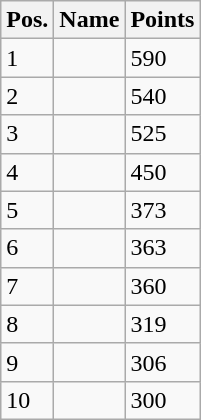<table class="wikitable">
<tr>
<th>Pos.</th>
<th>Name</th>
<th>Points</th>
</tr>
<tr>
<td>1</td>
<td></td>
<td>590</td>
</tr>
<tr>
<td>2</td>
<td></td>
<td>540</td>
</tr>
<tr>
<td>3</td>
<td></td>
<td>525</td>
</tr>
<tr>
<td>4</td>
<td></td>
<td>450</td>
</tr>
<tr>
<td>5</td>
<td></td>
<td>373</td>
</tr>
<tr>
<td>6</td>
<td></td>
<td>363</td>
</tr>
<tr>
<td>7</td>
<td></td>
<td>360</td>
</tr>
<tr>
<td>8</td>
<td></td>
<td>319</td>
</tr>
<tr>
<td>9</td>
<td></td>
<td>306</td>
</tr>
<tr>
<td>10</td>
<td></td>
<td>300</td>
</tr>
</table>
